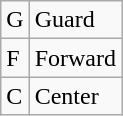<table class=wikitable>
<tr>
<td>G</td>
<td>Guard</td>
</tr>
<tr>
<td>F</td>
<td>Forward</td>
</tr>
<tr>
<td>C</td>
<td>Center</td>
</tr>
</table>
